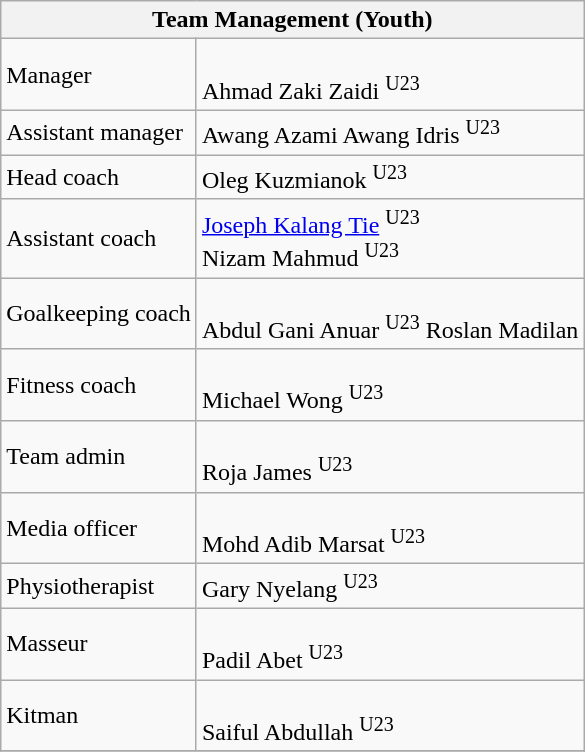<table class="wikitable" style="text-align:left;">
<tr>
<th colspan=2>Team Management (Youth)</th>
</tr>
<tr>
<td>Manager</td>
<td><br> Ahmad Zaki Zaidi <sup>U23</sup> </td>
</tr>
<tr>
<td>Assistant manager</td>
<td> Awang Azami Awang Idris <sup>U23</sup></td>
</tr>
<tr>
<td>Head coach</td>
<td> Oleg Kuzmianok <sup>U23</sup> </td>
</tr>
<tr>
<td>Assistant coach</td>
<td> <a href='#'>Joseph Kalang Tie</a> <sup>U23</sup> <br> Nizam Mahmud <sup>U23</sup></td>
</tr>
<tr>
<td>Goalkeeping coach</td>
<td><br> Abdul Gani Anuar <sup>U23</sup> 
 Roslan Madilan</td>
</tr>
<tr>
<td>Fitness coach</td>
<td><br> Michael Wong <sup>U23</sup> </td>
</tr>
<tr>
<td>Team admin</td>
<td><br> Roja James <sup>U23</sup> </td>
</tr>
<tr>
<td>Media officer</td>
<td><br> Mohd Adib Marsat <sup>U23</sup> </td>
</tr>
<tr>
<td>Physiotherapist</td>
<td> Gary Nyelang <sup>U23</sup> </td>
</tr>
<tr>
<td>Masseur</td>
<td><br> Padil Abet <sup>U23</sup></td>
</tr>
<tr>
<td>Kitman</td>
<td><br> Saiful Abdullah <sup>U23</sup> </td>
</tr>
<tr>
</tr>
</table>
